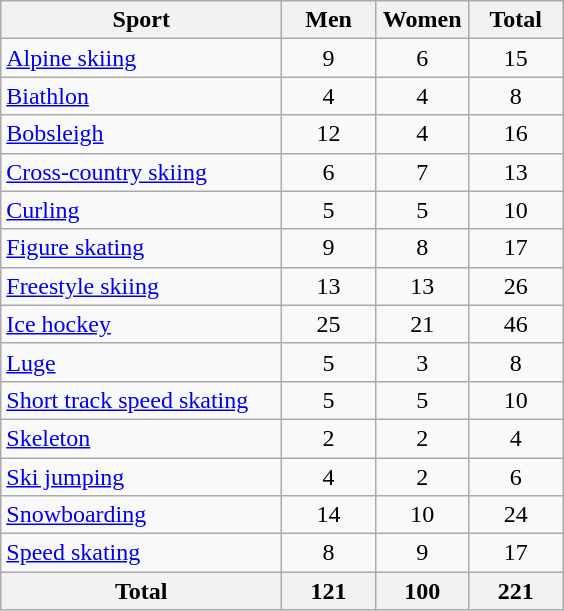<table class="wikitable sortable" style="text-align:center;">
<tr>
<th width=180>Sport</th>
<th width=55>Men</th>
<th width=55>Women</th>
<th width=55>Total</th>
</tr>
<tr>
<td align=left><a href='#'>Alpine skiing</a></td>
<td>9</td>
<td>6</td>
<td>15</td>
</tr>
<tr>
<td align=left><a href='#'>Biathlon</a></td>
<td>4</td>
<td>4</td>
<td>8</td>
</tr>
<tr>
<td align=left><a href='#'>Bobsleigh</a></td>
<td>12</td>
<td>4</td>
<td>16</td>
</tr>
<tr>
<td align=left><a href='#'>Cross-country skiing</a></td>
<td>6</td>
<td>7</td>
<td>13</td>
</tr>
<tr>
<td align=left><a href='#'>Curling</a></td>
<td>5</td>
<td>5</td>
<td>10</td>
</tr>
<tr>
<td align=left><a href='#'>Figure skating</a></td>
<td>9</td>
<td>8</td>
<td>17</td>
</tr>
<tr>
<td align=left><a href='#'>Freestyle skiing</a></td>
<td>13</td>
<td>13</td>
<td>26</td>
</tr>
<tr>
<td align=left><a href='#'>Ice hockey</a></td>
<td>25</td>
<td>21</td>
<td>46</td>
</tr>
<tr>
<td align=left><a href='#'>Luge</a></td>
<td>5</td>
<td>3</td>
<td>8</td>
</tr>
<tr>
<td align=left><a href='#'>Short track speed skating</a></td>
<td>5</td>
<td>5</td>
<td>10</td>
</tr>
<tr>
<td align=left><a href='#'>Skeleton</a></td>
<td>2</td>
<td>2</td>
<td>4</td>
</tr>
<tr>
<td align=left><a href='#'>Ski jumping</a></td>
<td>4</td>
<td>2</td>
<td>6</td>
</tr>
<tr>
<td align=left><a href='#'>Snowboarding</a></td>
<td>14</td>
<td>10</td>
<td>24</td>
</tr>
<tr>
<td align=left><a href='#'>Speed skating</a></td>
<td>8</td>
<td>9</td>
<td>17</td>
</tr>
<tr>
<th>Total</th>
<th>121</th>
<th>100</th>
<th>221</th>
</tr>
</table>
